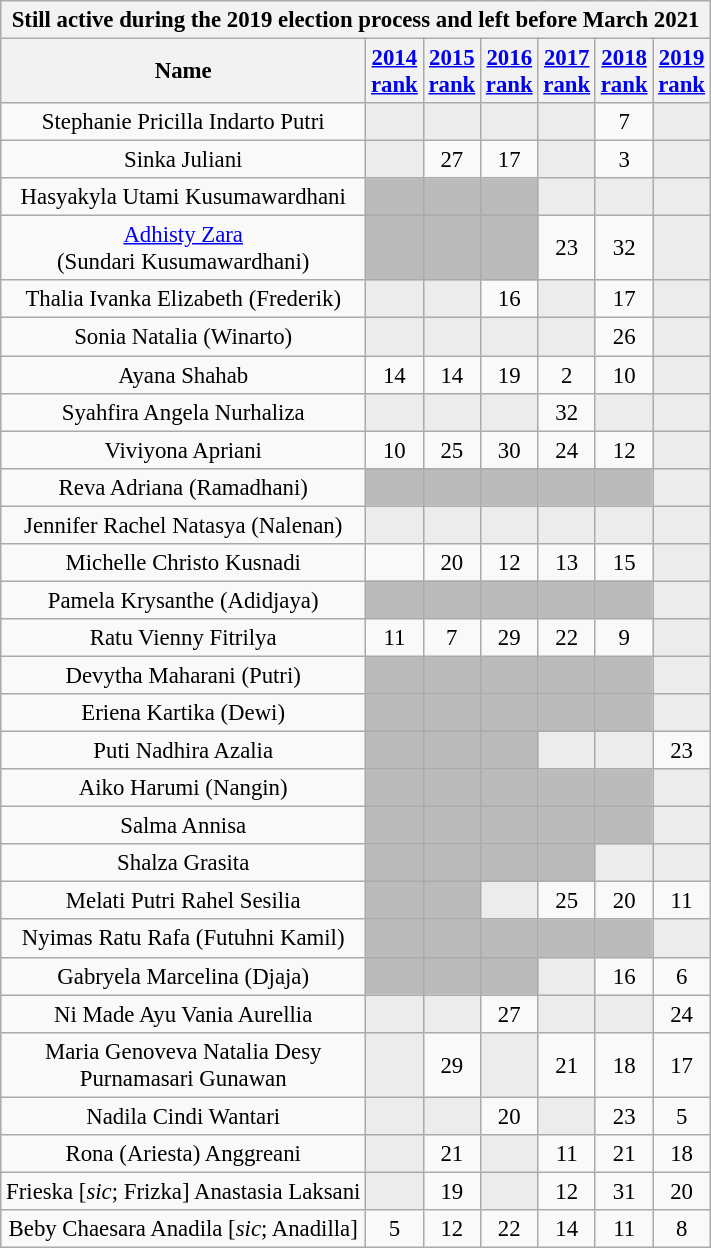<table class="wikitable sortable" style="font-size:95%; text-align:center;">
<tr>
<th colspan=7>Still active during the 2019 election process and left before March 2021</th>
</tr>
<tr>
<th>Name</th>
<th><a href='#'>2014<br>rank</a></th>
<th><a href='#'>2015<br>rank</a></th>
<th><a href='#'>2016<br>rank</a></th>
<th><a href='#'>2017<br>rank</a></th>
<th><a href='#'>2018<br>rank</a></th>
<th><a href='#'>2019<br>rank</a></th>
</tr>
<tr>
<td>Stephanie Pricilla Indarto Putri</td>
<td style="background:#ececec; text-align:center; color:gray;"></td>
<td style="background:#ececec; text-align:center; color:gray;"></td>
<td style="background:#ececec; text-align:center; color:gray;"></td>
<td style="background:#ececec; text-align:center; color:gray;"></td>
<td>7</td>
<td style="background:#ececec; text-align:center; color:gray;"></td>
</tr>
<tr>
<td>Sinka Juliani</td>
<td style="background:#ececec; text-align:center; color:gray;"></td>
<td>27</td>
<td>17</td>
<td style="background:#ececec; text-align:center; color:gray;"></td>
<td>3</td>
<td style="background:#ececec; text-align:center; color:gray;"></td>
</tr>
<tr>
<td>Hasyakyla Utami Kusumawardhani</td>
<td style="background:#bbb;"> </td>
<td style="background:#bbb;"> </td>
<td style="background:#bbb;"> </td>
<td style="background:#ececec; text-align:center; color:gray;"></td>
<td style="background:#ececec; text-align:center; color:gray;"></td>
<td style="background:#ececec; text-align:center; color:gray;"></td>
</tr>
<tr>
<td><a href='#'>Adhisty Zara</a><br>(Sundari Kusumawardhani)</td>
<td style="background:#bbb;"> </td>
<td style="background:#bbb;"> </td>
<td style="background:#bbb;"> </td>
<td>23</td>
<td>32</td>
<td style="background:#ececec; text-align:center; color:gray;"></td>
</tr>
<tr>
<td>Thalia Ivanka Elizabeth (Frederik)</td>
<td style="background:#ececec; text-align:center; color:gray;"></td>
<td style="background:#ececec; text-align:center; color:gray;"></td>
<td>16</td>
<td style="background:#ececec; text-align:center; color:gray;"></td>
<td>17</td>
<td style="background:#ececec; text-align:center; color:gray;"></td>
</tr>
<tr>
<td>Sonia Natalia (Winarto)</td>
<td style="background:#ececec; text-align:center; color:gray;"></td>
<td style="background:#ececec; text-align:center; color:gray;"></td>
<td style="background:#ececec; text-align:center; color:gray;"></td>
<td style="background:#ececec; text-align:center; color:gray;"></td>
<td>26</td>
<td style="background:#ececec; text-align:center; color:gray;"></td>
</tr>
<tr>
<td>Ayana Shahab</td>
<td>14</td>
<td>14</td>
<td>19</td>
<td>2</td>
<td>10</td>
<td style="background:#ececec; text-align:center; color:gray;"></td>
</tr>
<tr>
<td>Syahfira Angela Nurhaliza</td>
<td style="background:#ececec; text-align:center; color:gray;"></td>
<td style="background:#ececec; text-align:center; color:gray;"></td>
<td style="background:#ececec; text-align:center; color:gray;"></td>
<td>32</td>
<td style="background:#ececec; text-align:center; color:gray;"></td>
<td style="background:#ececec; text-align:center; color:gray;"></td>
</tr>
<tr>
<td>Viviyona Apriani</td>
<td>10</td>
<td>25</td>
<td>30</td>
<td>24</td>
<td>12</td>
<td style="background:#ececec; text-align:center; color:gray;"></td>
</tr>
<tr>
<td>Reva Adriana (Ramadhani)</td>
<td style="background:#bbb;"> </td>
<td style="background:#bbb;"> </td>
<td style="background:#bbb;"> </td>
<td style="background:#bbb;"> </td>
<td style="background:#bbb;"> </td>
<td style="background:#ececec; text-align:center; color:gray;"></td>
</tr>
<tr>
<td>Jennifer Rachel Natasya (Nalenan)</td>
<td style="background:#ececec; text-align:center; color:gray;"></td>
<td style="background:#ececec; text-align:center; color:gray;"></td>
<td style="background:#ececec; text-align:center; color:gray;"></td>
<td style="background:#ececec; text-align:center; color:gray;"></td>
<td style="background:#ececec; text-align:center; color:gray;"></td>
<td style="background:#ececec; text-align:center; color:gray;"></td>
</tr>
<tr>
<td>Michelle Christo Kusnadi</td>
<td></td>
<td>20</td>
<td>12</td>
<td>13</td>
<td>15</td>
<td style="background:#ececec; text-align:center; color:gray;"></td>
</tr>
<tr>
<td>Pamela Krysanthe (Adidjaya)</td>
<td style="background:#bbb;"> </td>
<td style="background:#bbb;"> </td>
<td style="background:#bbb;"> </td>
<td style="background:#bbb;"> </td>
<td style="background:#bbb;"> </td>
<td style="background:#ececec; text-align:center; color:gray;"></td>
</tr>
<tr>
<td>Ratu Vienny Fitrilya</td>
<td>11</td>
<td>7</td>
<td>29</td>
<td>22</td>
<td>9</td>
<td style="background:#ececec; text-align:center; color:gray;"></td>
</tr>
<tr>
<td>Devytha Maharani (Putri)</td>
<td style="background:#bbb;"> </td>
<td style="background:#bbb;"> </td>
<td style="background:#bbb;"> </td>
<td style="background:#bbb;"> </td>
<td style="background:#bbb;"> </td>
<td style="background:#ececec; text-align:center; color:gray;"></td>
</tr>
<tr>
<td>Eriena Kartika (Dewi)</td>
<td style="background:#bbb;"> </td>
<td style="background:#bbb;"> </td>
<td style="background:#bbb;"> </td>
<td style="background:#bbb;"> </td>
<td style="background:#bbb;"> </td>
<td style="background:#ececec; text-align:center; color:gray;"></td>
</tr>
<tr>
<td>Puti Nadhira Azalia</td>
<td style="background:#bbb;"> </td>
<td style="background:#bbb;"> </td>
<td style="background:#bbb;"> </td>
<td style="background:#ececec; text-align:center; color:gray;"></td>
<td style="background:#ececec; text-align:center; color:gray;"></td>
<td>23</td>
</tr>
<tr>
<td>Aiko Harumi (Nangin)</td>
<td style="background:#bbb;"> </td>
<td style="background:#bbb;"> </td>
<td style="background:#bbb;"> </td>
<td style="background:#bbb;"> </td>
<td style="background:#bbb;"> </td>
<td style="background:#ececec; text-align:center; color:gray;"></td>
</tr>
<tr>
<td>Salma Annisa</td>
<td style="background:#bbb;"> </td>
<td style="background:#bbb;"> </td>
<td style="background:#bbb;"> </td>
<td style="background:#bbb;"> </td>
<td style="background:#bbb;"> </td>
<td style="background:#ececec; text-align:center; color:gray;"></td>
</tr>
<tr>
<td>Shalza Grasita</td>
<td style="background:#bbb;"> </td>
<td style="background:#bbb;"> </td>
<td style="background:#bbb;"> </td>
<td style="background:#bbb;"> </td>
<td style="background:#ececec; text-align:center; color:gray;"></td>
<td style="background:#ececec; text-align:center; color:gray;"></td>
</tr>
<tr>
<td>Melati Putri Rahel Sesilia</td>
<td style="background:#bbb;"> </td>
<td style="background:#bbb;"> </td>
<td style="background:#ececec; text-align:center; color:gray;"></td>
<td>25</td>
<td>20</td>
<td>11</td>
</tr>
<tr>
<td>Nyimas Ratu Rafa (Futuhni Kamil)</td>
<td style="background:#bbb;"> </td>
<td style="background:#bbb;"> </td>
<td style="background:#bbb;"> </td>
<td style="background:#bbb;"> </td>
<td style="background:#bbb;"> </td>
<td style="background:#ececec; text-align:center; color:gray;"></td>
</tr>
<tr>
<td>Gabryela Marcelina (Djaja)</td>
<td style="background:#bbb;"> </td>
<td style="background:#bbb;"> </td>
<td style="background:#bbb;"> </td>
<td style="background:#ececec; text-align:center; color:gray;"></td>
<td>16</td>
<td>6</td>
</tr>
<tr>
<td>Ni Made Ayu Vania Aurellia</td>
<td style="background:#ececec; text-align:center; color:gray;"></td>
<td style="background:#ececec; text-align:center; color:gray;"></td>
<td>27</td>
<td style="background:#ececec; text-align:center; color:gray;"></td>
<td style="background:#ececec; text-align:center; color:gray;"></td>
<td>24</td>
</tr>
<tr>
<td>Maria Genoveva Natalia Desy<br>Purnamasari Gunawan</td>
<td style="background:#ececec; text-align:center; color:gray;"></td>
<td>29</td>
<td style="background:#ececec; text-align:center; color:gray;"></td>
<td>21</td>
<td>18</td>
<td>17</td>
</tr>
<tr>
<td>Nadila Cindi Wantari</td>
<td style="background:#ececec; text-align:center; color:gray;"></td>
<td style="background:#ececec; text-align:center; color:gray;"></td>
<td>20</td>
<td style="background:#ececec; text-align:center; color:gray;"></td>
<td>23</td>
<td>5</td>
</tr>
<tr>
<td>Rona (Ariesta) Anggreani</td>
<td style="background:#ececec; text-align:center; color:gray;"></td>
<td>21</td>
<td style="background:#ececec; text-align:center; color:gray;"></td>
<td>11</td>
<td>21</td>
<td>18</td>
</tr>
<tr>
<td>Frieska [<em>sic</em>; Frizka] Anastasia Laksani</td>
<td style="background:#ececec; text-align:center; color:gray;"></td>
<td>19</td>
<td style="background:#ececec; text-align:center; color:gray;"></td>
<td>12</td>
<td>31</td>
<td>20</td>
</tr>
<tr>
<td>Beby Chaesara Anadila [<em>sic</em>; Anadilla]</td>
<td>5</td>
<td>12</td>
<td>22</td>
<td>14</td>
<td>11</td>
<td>8</td>
</tr>
</table>
